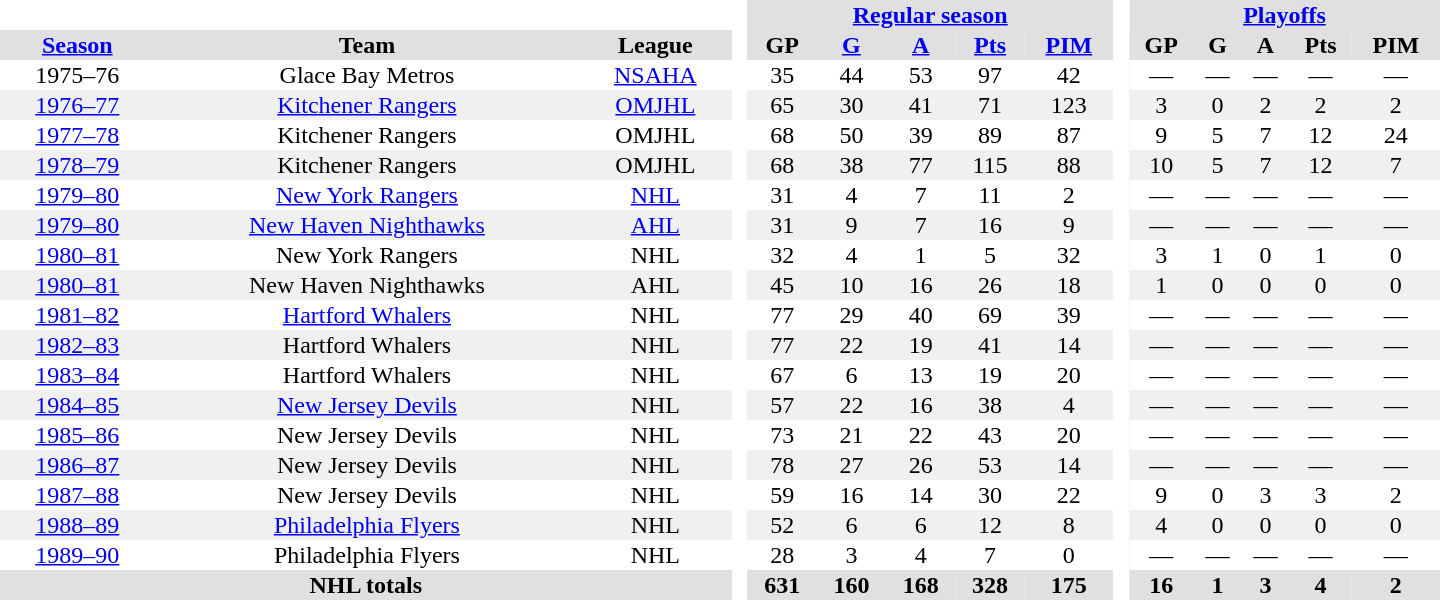<table border="0" cellpadding="1" cellspacing="0" style="text-align:center; width:60em">
<tr bgcolor="#e0e0e0">
<th colspan="3" bgcolor="#ffffff"> </th>
<th rowspan="99" bgcolor="#ffffff"> </th>
<th colspan="5"><a href='#'>Regular season</a></th>
<th rowspan="99" bgcolor="#ffffff"> </th>
<th colspan="5"><a href='#'>Playoffs</a></th>
</tr>
<tr bgcolor="#e0e0e0">
<th><a href='#'>Season</a></th>
<th>Team</th>
<th>League</th>
<th>GP</th>
<th><a href='#'>G</a></th>
<th><a href='#'>A</a></th>
<th><a href='#'>Pts</a></th>
<th><a href='#'>PIM</a></th>
<th>GP</th>
<th>G</th>
<th>A</th>
<th>Pts</th>
<th>PIM</th>
</tr>
<tr>
<td>1975–76</td>
<td>Glace Bay Metros</td>
<td><a href='#'>NSAHA</a></td>
<td>35</td>
<td>44</td>
<td>53</td>
<td>97</td>
<td>42</td>
<td>—</td>
<td>—</td>
<td>—</td>
<td>—</td>
<td>—</td>
</tr>
<tr bgcolor="#f0f0f0">
<td><a href='#'>1976–77</a></td>
<td><a href='#'>Kitchener Rangers</a></td>
<td><a href='#'>OMJHL</a></td>
<td>65</td>
<td>30</td>
<td>41</td>
<td>71</td>
<td>123</td>
<td>3</td>
<td>0</td>
<td>2</td>
<td>2</td>
<td>2</td>
</tr>
<tr>
<td><a href='#'>1977–78</a></td>
<td>Kitchener Rangers</td>
<td>OMJHL</td>
<td>68</td>
<td>50</td>
<td>39</td>
<td>89</td>
<td>87</td>
<td>9</td>
<td>5</td>
<td>7</td>
<td>12</td>
<td>24</td>
</tr>
<tr bgcolor="#f0f0f0">
<td><a href='#'>1978–79</a></td>
<td>Kitchener Rangers</td>
<td>OMJHL</td>
<td>68</td>
<td>38</td>
<td>77</td>
<td>115</td>
<td>88</td>
<td>10</td>
<td>5</td>
<td>7</td>
<td>12</td>
<td>7</td>
</tr>
<tr>
<td><a href='#'>1979–80</a></td>
<td><a href='#'>New York Rangers</a></td>
<td><a href='#'>NHL</a></td>
<td>31</td>
<td>4</td>
<td>7</td>
<td>11</td>
<td>2</td>
<td>—</td>
<td>—</td>
<td>—</td>
<td>—</td>
<td>—</td>
</tr>
<tr bgcolor="#f0f0f0">
<td><a href='#'>1979–80</a></td>
<td><a href='#'>New Haven Nighthawks</a></td>
<td><a href='#'>AHL</a></td>
<td>31</td>
<td>9</td>
<td>7</td>
<td>16</td>
<td>9</td>
<td>—</td>
<td>—</td>
<td>—</td>
<td>—</td>
<td>—</td>
</tr>
<tr>
<td><a href='#'>1980–81</a></td>
<td>New York Rangers</td>
<td>NHL</td>
<td>32</td>
<td>4</td>
<td>1</td>
<td>5</td>
<td>32</td>
<td>3</td>
<td>1</td>
<td>0</td>
<td>1</td>
<td>0</td>
</tr>
<tr bgcolor="#f0f0f0">
<td><a href='#'>1980–81</a></td>
<td>New Haven Nighthawks</td>
<td>AHL</td>
<td>45</td>
<td>10</td>
<td>16</td>
<td>26</td>
<td>18</td>
<td>1</td>
<td>0</td>
<td>0</td>
<td>0</td>
<td>0</td>
</tr>
<tr>
<td><a href='#'>1981–82</a></td>
<td><a href='#'>Hartford Whalers</a></td>
<td>NHL</td>
<td>77</td>
<td>29</td>
<td>40</td>
<td>69</td>
<td>39</td>
<td>—</td>
<td>—</td>
<td>—</td>
<td>—</td>
<td>—</td>
</tr>
<tr bgcolor="#f0f0f0">
<td><a href='#'>1982–83</a></td>
<td>Hartford Whalers</td>
<td>NHL</td>
<td>77</td>
<td>22</td>
<td>19</td>
<td>41</td>
<td>14</td>
<td>—</td>
<td>—</td>
<td>—</td>
<td>—</td>
<td>—</td>
</tr>
<tr>
<td><a href='#'>1983–84</a></td>
<td>Hartford Whalers</td>
<td>NHL</td>
<td>67</td>
<td>6</td>
<td>13</td>
<td>19</td>
<td>20</td>
<td>—</td>
<td>—</td>
<td>—</td>
<td>—</td>
<td>—</td>
</tr>
<tr bgcolor="#f0f0f0">
<td><a href='#'>1984–85</a></td>
<td><a href='#'>New Jersey Devils</a></td>
<td>NHL</td>
<td>57</td>
<td>22</td>
<td>16</td>
<td>38</td>
<td>4</td>
<td>—</td>
<td>—</td>
<td>—</td>
<td>—</td>
<td>—</td>
</tr>
<tr>
<td><a href='#'>1985–86</a></td>
<td>New Jersey Devils</td>
<td>NHL</td>
<td>73</td>
<td>21</td>
<td>22</td>
<td>43</td>
<td>20</td>
<td>—</td>
<td>—</td>
<td>—</td>
<td>—</td>
<td>—</td>
</tr>
<tr bgcolor="#f0f0f0">
<td><a href='#'>1986–87</a></td>
<td>New Jersey Devils</td>
<td>NHL</td>
<td>78</td>
<td>27</td>
<td>26</td>
<td>53</td>
<td>14</td>
<td>—</td>
<td>—</td>
<td>—</td>
<td>—</td>
<td>—</td>
</tr>
<tr>
<td><a href='#'>1987–88</a></td>
<td>New Jersey Devils</td>
<td>NHL</td>
<td>59</td>
<td>16</td>
<td>14</td>
<td>30</td>
<td>22</td>
<td>9</td>
<td>0</td>
<td>3</td>
<td>3</td>
<td>2</td>
</tr>
<tr bgcolor="#f0f0f0">
<td><a href='#'>1988–89</a></td>
<td><a href='#'>Philadelphia Flyers</a></td>
<td>NHL</td>
<td>52</td>
<td>6</td>
<td>6</td>
<td>12</td>
<td>8</td>
<td>4</td>
<td>0</td>
<td>0</td>
<td>0</td>
<td>0</td>
</tr>
<tr>
<td><a href='#'>1989–90</a></td>
<td>Philadelphia Flyers</td>
<td>NHL</td>
<td>28</td>
<td>3</td>
<td>4</td>
<td>7</td>
<td>0</td>
<td>—</td>
<td>—</td>
<td>—</td>
<td>—</td>
<td>—</td>
</tr>
<tr bgcolor="#e0e0e0">
<th colspan="3">NHL totals</th>
<th>631</th>
<th>160</th>
<th>168</th>
<th>328</th>
<th>175</th>
<th>16</th>
<th>1</th>
<th>3</th>
<th>4</th>
<th>2</th>
</tr>
</table>
